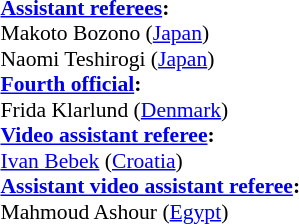<table width=50% style="font-size:90%">
<tr>
<td><br><strong><a href='#'>Assistant referees</a>:</strong>
<br>Makoto Bozono (<a href='#'>Japan</a>)
<br>Naomi Teshirogi (<a href='#'>Japan</a>)
<br><strong><a href='#'>Fourth official</a>:</strong>
<br>Frida Klarlund (<a href='#'>Denmark</a>)
<br><strong><a href='#'>Video assistant referee</a>:</strong>
<br><a href='#'>Ivan Bebek</a> (<a href='#'>Croatia</a>)
<br><strong><a href='#'>Assistant video assistant referee</a>:</strong>
<br>Mahmoud Ashour (<a href='#'>Egypt</a>)</td>
</tr>
</table>
